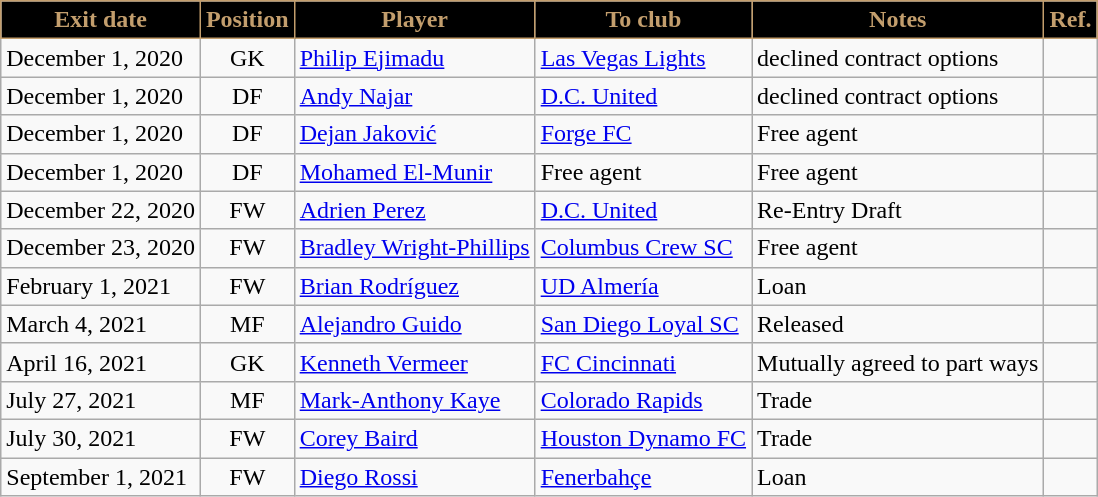<table class="wikitable sortable">
<tr>
<th style="background:#000000; color:#C39E6D; border:1px solid #C39E6D;"><strong>Exit date</strong></th>
<th style="background:#000000; color:#C39E6D; border:1px solid #C39E6D;"><strong>Position</strong></th>
<th style="background:#000000; color:#C39E6D; border:1px solid #C39E6D;"><strong>Player</strong></th>
<th style="background:#000000; color:#C39E6D; border:1px solid #C39E6D;"><strong>To club</strong></th>
<th style="background:#000000; color:#C39E6D; border:1px solid #C39E6D;"><strong>Notes</strong></th>
<th style="background:#000000; color:#C39E6D; border:1px solid #C39E6D;"><strong>Ref.</strong></th>
</tr>
<tr>
<td>December 1, 2020</td>
<td style="text-align:center;">GK</td>
<td> <a href='#'>Philip Ejimadu</a></td>
<td> <a href='#'>Las Vegas Lights</a></td>
<td>declined contract options</td>
<td></td>
</tr>
<tr>
<td>December 1, 2020</td>
<td style="text-align:center;">DF</td>
<td> <a href='#'>Andy Najar</a></td>
<td> <a href='#'>D.C. United</a></td>
<td>declined contract options</td>
<td></td>
</tr>
<tr>
<td>December 1, 2020</td>
<td style="text-align:center;">DF</td>
<td> <a href='#'>Dejan Jaković</a></td>
<td> <a href='#'>Forge FC</a></td>
<td>Free agent</td>
<td></td>
</tr>
<tr>
<td>December 1, 2020</td>
<td style="text-align:center;">DF</td>
<td> <a href='#'>Mohamed El-Munir</a></td>
<td>Free agent</td>
<td>Free agent</td>
<td></td>
</tr>
<tr>
<td>December 22, 2020</td>
<td style="text-align:center;">FW</td>
<td style="text-align:left;"> <a href='#'>Adrien Perez</a></td>
<td style="text-align:left;"> <a href='#'>D.C. United</a></td>
<td>Re-Entry Draft</td>
<td></td>
</tr>
<tr>
<td>December 23, 2020</td>
<td style="text-align:center;">FW</td>
<td style="text-align:left;"> <a href='#'>Bradley Wright-Phillips</a></td>
<td style="text-align:left;"> <a href='#'>Columbus Crew SC</a></td>
<td>Free agent</td>
<td></td>
</tr>
<tr>
<td>February 1, 2021</td>
<td style="text-align:center;">FW</td>
<td style="text-align:left;"> <a href='#'>Brian Rodríguez</a></td>
<td style="text-align:left;"> <a href='#'>UD Almería</a></td>
<td>Loan</td>
<td></td>
</tr>
<tr>
<td>March 4, 2021</td>
<td style="text-align:center;">MF</td>
<td style="text-align:left;"> <a href='#'>Alejandro Guido</a></td>
<td style="text-align:left;"> <a href='#'>San Diego Loyal SC</a></td>
<td>Released</td>
<td></td>
</tr>
<tr>
<td>April 16, 2021</td>
<td style="text-align:center;">GK</td>
<td style="text-align:left;"> <a href='#'>Kenneth Vermeer</a></td>
<td style="text-align;left;"> <a href='#'>FC Cincinnati</a></td>
<td>Mutually agreed to part ways</td>
<td></td>
</tr>
<tr>
<td>July 27, 2021</td>
<td style="text-align:center;">MF</td>
<td style="text-align:left;"> <a href='#'>Mark-Anthony Kaye</a></td>
<td style="text-align:left;"> <a href='#'>Colorado Rapids</a></td>
<td>Trade</td>
<td></td>
</tr>
<tr>
<td>July 30, 2021</td>
<td style="text-align:center;">FW</td>
<td style="text-align:left;"> <a href='#'>Corey Baird</a></td>
<td style="text-align:left;"> <a href='#'>Houston Dynamo FC</a></td>
<td>Trade</td>
<td></td>
</tr>
<tr>
<td>September 1, 2021</td>
<td style="text-align:center;">FW</td>
<td style="text-align:left;"> <a href='#'>Diego Rossi</a></td>
<td style="text-align:left;"> <a href='#'>Fenerbahçe</a></td>
<td>Loan</td>
<td></td>
</tr>
</table>
